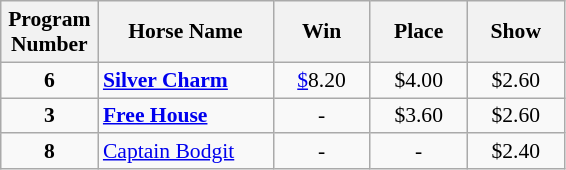<table class="wikitable sortable" style="font-size:90%">
<tr>
<th width="58px">Program <br> Number</th>
<th width="110px">Horse Name <br></th>
<th width="58px">Win <br></th>
<th width="58px">Place <br></th>
<th width="58px">Show <br></th>
</tr>
<tr>
<td align=center><strong>6</strong></td>
<td><strong><a href='#'>Silver Charm</a></strong></td>
<td align=center><a href='#'>$</a>8.20</td>
<td align=center>$4.00</td>
<td align=center>$2.60</td>
</tr>
<tr>
<td align=center><strong>3</strong></td>
<td><strong><a href='#'>Free House</a></strong></td>
<td align=center>-</td>
<td align=center>$3.60</td>
<td align=center>$2.60</td>
</tr>
<tr>
<td align=center><strong>8</strong></td>
<td><a href='#'>Captain Bodgit</a></td>
<td align=center>-</td>
<td align=center>-</td>
<td align=center>$2.40</td>
</tr>
</table>
